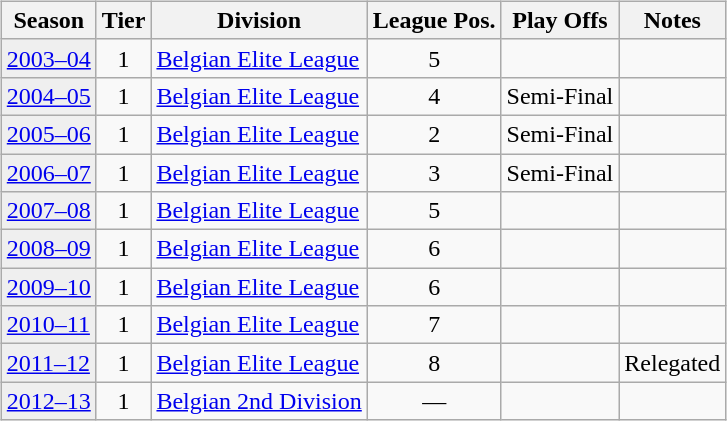<table>
<tr>
<td valign="top" width=0%><br><table class="wikitable">
<tr>
<th>Season</th>
<th>Tier</th>
<th>Division</th>
<th>League Pos.</th>
<th>Play Offs</th>
<th>Notes</th>
</tr>
<tr>
<td style="background:#efefef;"><a href='#'>2003–04</a></td>
<td align="center">1</td>
<td><a href='#'>Belgian Elite League</a></td>
<td align="center">5</td>
<td></td>
<td></td>
</tr>
<tr>
<td style="background:#efefef;"><a href='#'>2004–05</a></td>
<td align="center">1</td>
<td><a href='#'>Belgian Elite League</a></td>
<td align="center">4</td>
<td>Semi-Final</td>
<td></td>
</tr>
<tr>
<td style="background:#efefef;"><a href='#'>2005–06</a></td>
<td align="center">1</td>
<td><a href='#'>Belgian Elite League</a></td>
<td align="center">2</td>
<td>Semi-Final</td>
<td></td>
</tr>
<tr>
<td style="background:#efefef;"><a href='#'>2006–07</a></td>
<td align="center">1</td>
<td><a href='#'>Belgian Elite League</a></td>
<td align="center">3</td>
<td>Semi-Final</td>
<td></td>
</tr>
<tr>
<td style="background:#efefef;"><a href='#'>2007–08</a></td>
<td align="center">1</td>
<td><a href='#'>Belgian Elite League</a></td>
<td align="center">5</td>
<td></td>
<td></td>
</tr>
<tr>
<td style="background:#efefef;"><a href='#'>2008–09</a></td>
<td align="center">1</td>
<td><a href='#'>Belgian Elite League</a></td>
<td align="center">6</td>
<td></td>
<td></td>
</tr>
<tr>
<td style="background:#efefef;"><a href='#'>2009–10</a></td>
<td align="center">1</td>
<td><a href='#'>Belgian Elite League</a></td>
<td align="center">6</td>
<td></td>
<td></td>
</tr>
<tr>
<td style="background:#efefef;"><a href='#'>2010–11</a></td>
<td align="center">1</td>
<td><a href='#'>Belgian Elite League</a></td>
<td align="center">7</td>
<td></td>
<td></td>
</tr>
<tr>
<td style="background:#efefef;"><a href='#'>2011–12</a></td>
<td align="center">1</td>
<td><a href='#'>Belgian Elite League</a></td>
<td align="center">8</td>
<td></td>
<td>Relegated</td>
</tr>
<tr>
<td style="background:#efefef;"><a href='#'>2012–13</a></td>
<td align="center">1</td>
<td><a href='#'>Belgian 2nd Division</a></td>
<td align="center">—</td>
<td></td>
<td></td>
</tr>
</table>
</td>
</tr>
</table>
